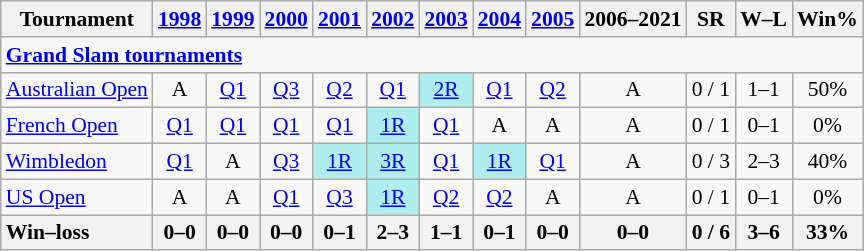<table class=wikitable style=text-align:center;font-size:90%>
<tr>
<th>Tournament</th>
<th><a href='#'>1998</a></th>
<th><a href='#'>1999</a></th>
<th><a href='#'>2000</a></th>
<th><a href='#'>2001</a></th>
<th><a href='#'>2002</a></th>
<th><a href='#'>2003</a></th>
<th><a href='#'>2004</a></th>
<th><a href='#'>2005</a></th>
<th>2006–2021</th>
<th>SR</th>
<th>W–L</th>
<th>Win%</th>
</tr>
<tr>
<td colspan=13 align=left><strong><a href='#'>Grand Slam tournaments</a></strong></td>
</tr>
<tr>
<td align=left><a href='#'>Australian Open</a></td>
<td>A</td>
<td><a href='#'>Q1</a></td>
<td><a href='#'>Q3</a></td>
<td><a href='#'>Q2</a></td>
<td><a href='#'>Q1</a></td>
<td bgcolor=afeeee><a href='#'>2R</a></td>
<td><a href='#'>Q1</a></td>
<td><a href='#'>Q2</a></td>
<td>A</td>
<td>0 / 1</td>
<td>1–1</td>
<td>50%</td>
</tr>
<tr>
<td align=left><a href='#'>French Open</a></td>
<td><a href='#'>Q1</a></td>
<td><a href='#'>Q1</a></td>
<td><a href='#'>Q1</a></td>
<td><a href='#'>Q1</a></td>
<td bgcolor=afeeee><a href='#'>1R</a></td>
<td><a href='#'>Q1</a></td>
<td>A</td>
<td>A</td>
<td>A</td>
<td>0 / 1</td>
<td>0–1</td>
<td>0%</td>
</tr>
<tr>
<td align=left><a href='#'>Wimbledon</a></td>
<td><a href='#'>Q1</a></td>
<td>A</td>
<td><a href='#'>Q3</a></td>
<td bgcolor=afeeee><a href='#'>1R</a></td>
<td bgcolor=afeeee><a href='#'>3R</a></td>
<td><a href='#'>Q1</a></td>
<td bgcolor=afeeee><a href='#'>1R</a></td>
<td><a href='#'>Q1</a></td>
<td>A</td>
<td>0 / 3</td>
<td>2–3</td>
<td>40%</td>
</tr>
<tr>
<td align=left><a href='#'>US Open</a></td>
<td>A</td>
<td>A</td>
<td><a href='#'>Q1</a></td>
<td><a href='#'>Q3</a></td>
<td bgcolor=afeeee><a href='#'>1R</a></td>
<td><a href='#'>Q2</a></td>
<td><a href='#'>Q2</a></td>
<td>A</td>
<td>A</td>
<td>0 / 1</td>
<td>0–1</td>
<td>0%</td>
</tr>
<tr>
<th style=text-align:left>Win–loss</th>
<th>0–0</th>
<th>0–0</th>
<th>0–0</th>
<th>0–1</th>
<th>2–3</th>
<th>1–1</th>
<th>0–1</th>
<th>0–0</th>
<th>0–0</th>
<th>0 / 6</th>
<th>3–6</th>
<th>33%</th>
</tr>
</table>
